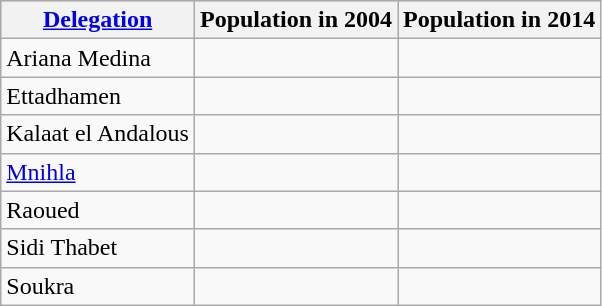<table class="wikitable sortable">
<tr align="center" bgcolor="#ffbbbb">
<th><a href='#'>Delegation</a></th>
<th>Population in 2004</th>
<th>Population in 2014</th>
</tr>
<tr>
<td>Ariana Medina</td>
<td></td>
<td></td>
</tr>
<tr>
<td>Ettadhamen</td>
<td></td>
<td></td>
</tr>
<tr>
<td>Kalaat el Andalous</td>
<td></td>
<td></td>
</tr>
<tr>
<td><a href='#'>Mnihla</a></td>
<td></td>
<td></td>
</tr>
<tr>
<td>Raoued</td>
<td></td>
<td></td>
</tr>
<tr>
<td>Sidi Thabet</td>
<td></td>
<td></td>
</tr>
<tr>
<td>Soukra</td>
<td></td>
<td></td>
</tr>
</table>
